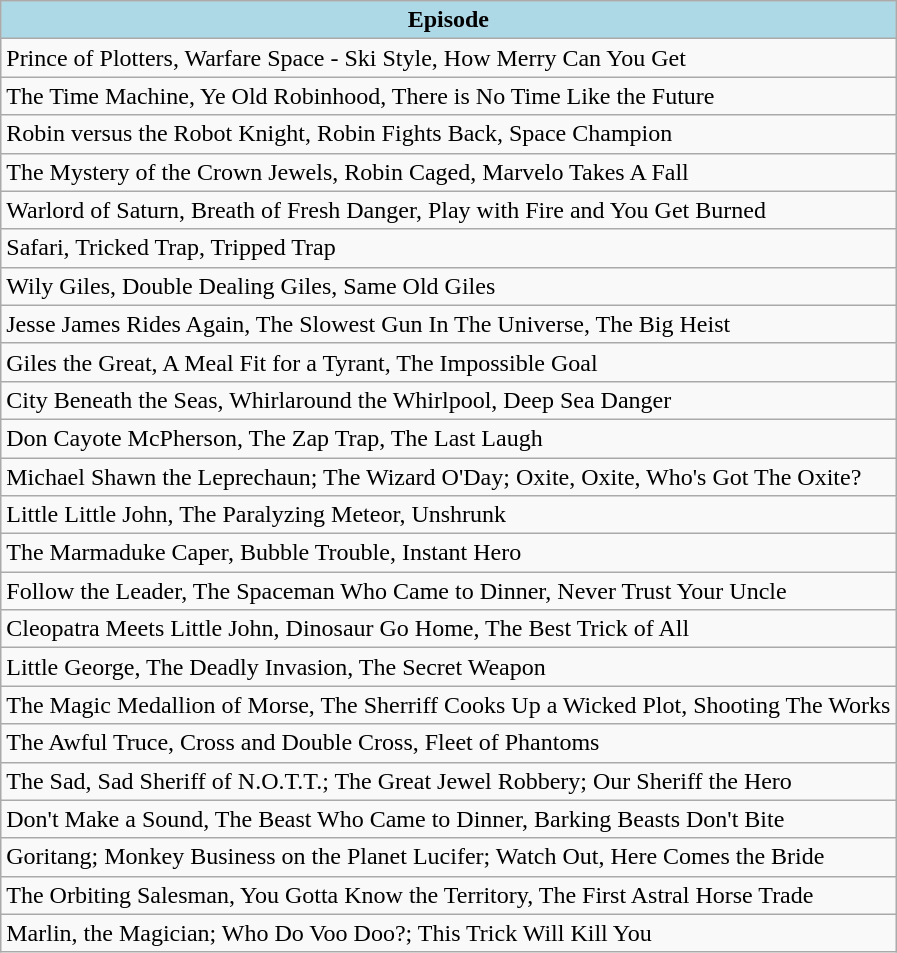<table class="wikitable collapsible">
<tr bgcolor="#add8e6">
<th style="background-color:#ADD8E6;">Episode</th>
</tr>
<tr>
<td>Prince of Plotters, Warfare Space - Ski Style, How Merry Can You Get</td>
</tr>
<tr>
<td>The Time Machine, Ye Old Robinhood, There is No Time Like the Future</td>
</tr>
<tr>
<td>Robin versus the Robot Knight, Robin Fights Back, Space Champion</td>
</tr>
<tr>
<td>The Mystery of the Crown Jewels, Robin Caged, Marvelo Takes A Fall</td>
</tr>
<tr>
<td>Warlord of Saturn, Breath of Fresh Danger, Play with Fire and You Get Burned</td>
</tr>
<tr>
<td>Safari, Tricked Trap, Tripped Trap</td>
</tr>
<tr>
<td>Wily Giles, Double Dealing Giles, Same Old Giles</td>
</tr>
<tr>
<td>Jesse James Rides Again, The Slowest Gun In The Universe, The Big Heist</td>
</tr>
<tr>
<td>Giles the Great, A Meal Fit for a Tyrant, The Impossible Goal</td>
</tr>
<tr>
<td>City Beneath the Seas, Whirlaround the Whirlpool, Deep Sea Danger</td>
</tr>
<tr>
<td>Don Cayote McPherson, The Zap Trap, The Last Laugh</td>
</tr>
<tr>
<td>Michael Shawn the Leprechaun; The Wizard O'Day; Oxite, Oxite, Who's Got The Oxite?</td>
</tr>
<tr>
<td>Little Little John, The Paralyzing Meteor, Unshrunk</td>
</tr>
<tr>
<td>The Marmaduke Caper, Bubble Trouble, Instant Hero</td>
</tr>
<tr>
<td>Follow the Leader, The Spaceman Who Came to Dinner, Never Trust Your Uncle</td>
</tr>
<tr>
<td>Cleopatra Meets Little John, Dinosaur Go Home, The Best Trick of All</td>
</tr>
<tr>
<td>Little George, The Deadly Invasion, The Secret Weapon</td>
</tr>
<tr>
<td>The Magic Medallion of Morse, The Sherriff Cooks Up a Wicked Plot, Shooting The Works</td>
</tr>
<tr>
<td>The Awful Truce, Cross and Double Cross, Fleet of Phantoms</td>
</tr>
<tr>
<td>The Sad, Sad Sheriff of N.O.T.T.; The Great Jewel Robbery; Our Sheriff the Hero</td>
</tr>
<tr>
<td>Don't Make a Sound, The Beast Who Came to Dinner, Barking Beasts Don't Bite</td>
</tr>
<tr>
<td>Goritang; Monkey Business on the Planet Lucifer; Watch Out, Here Comes the Bride</td>
</tr>
<tr>
<td>The Orbiting Salesman, You Gotta Know the Territory, The First Astral Horse Trade</td>
</tr>
<tr>
<td>Marlin, the Magician; Who Do Voo Doo?; This Trick Will Kill You</td>
</tr>
</table>
